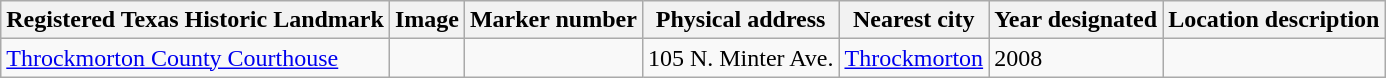<table class="wikitable sortable">
<tr>
<th>Registered Texas Historic Landmark</th>
<th>Image</th>
<th>Marker number</th>
<th>Physical address</th>
<th>Nearest city</th>
<th>Year designated</th>
<th>Location description</th>
</tr>
<tr>
<td><a href='#'>Throckmorton County Courthouse</a></td>
<td></td>
<td></td>
<td>105 N. Minter Ave.<br></td>
<td><a href='#'>Throckmorton</a></td>
<td>2008</td>
<td></td>
</tr>
</table>
